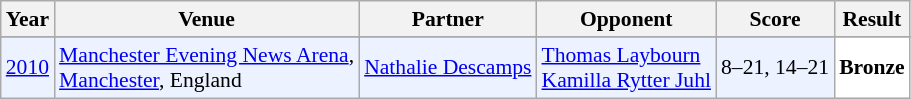<table class="sortable wikitable" style="font-size: 90%;">
<tr>
<th>Year</th>
<th>Venue</th>
<th>Partner</th>
<th>Opponent</th>
<th>Score</th>
<th>Result</th>
</tr>
<tr>
</tr>
<tr style="background:#ECF2FF">
<td align="center"><a href='#'>2010</a></td>
<td align="left"><a href='#'>Manchester Evening News Arena</a>,<br><a href='#'>Manchester</a>, England</td>
<td align="left"> <a href='#'>Nathalie Descamps</a></td>
<td align="left"> <a href='#'>Thomas Laybourn</a><br> <a href='#'>Kamilla Rytter Juhl</a></td>
<td align="left">8–21, 14–21</td>
<td style="text-align:left; background:white"> <strong>Bronze</strong></td>
</tr>
</table>
